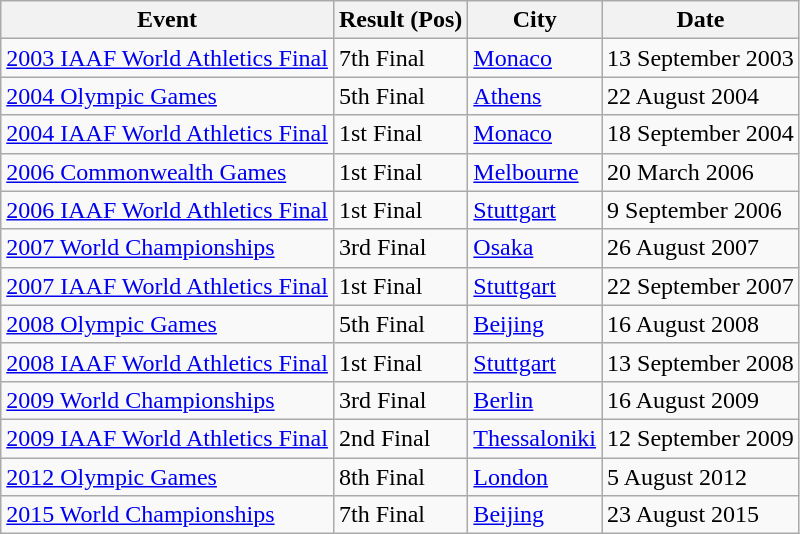<table class="wikitable">
<tr>
<th>Event</th>
<th>Result (Pos)</th>
<th>City</th>
<th>Date</th>
</tr>
<tr>
<td><a href='#'>2003 IAAF World Athletics Final</a></td>
<td>7th Final</td>
<td><a href='#'>Monaco</a></td>
<td>13 September 2003</td>
</tr>
<tr>
<td><a href='#'>2004 Olympic Games</a></td>
<td>5th Final</td>
<td><a href='#'>Athens</a></td>
<td>22 August 2004</td>
</tr>
<tr>
<td><a href='#'>2004 IAAF World Athletics Final</a></td>
<td>1st Final</td>
<td><a href='#'>Monaco</a></td>
<td>18 September 2004</td>
</tr>
<tr>
<td><a href='#'>2006 Commonwealth Games</a></td>
<td>1st Final</td>
<td><a href='#'>Melbourne</a></td>
<td>20 March 2006</td>
</tr>
<tr>
<td><a href='#'>2006 IAAF World Athletics Final</a></td>
<td>1st Final</td>
<td><a href='#'>Stuttgart</a></td>
<td>9 September 2006</td>
</tr>
<tr>
<td><a href='#'>2007 World Championships</a></td>
<td>3rd Final</td>
<td><a href='#'>Osaka</a></td>
<td>26 August 2007</td>
</tr>
<tr>
<td><a href='#'>2007 IAAF World Athletics Final</a></td>
<td>1st Final</td>
<td><a href='#'>Stuttgart</a></td>
<td>22 September 2007</td>
</tr>
<tr>
<td><a href='#'>2008 Olympic Games</a></td>
<td>5th Final</td>
<td><a href='#'>Beijing</a></td>
<td>16 August 2008</td>
</tr>
<tr>
<td><a href='#'>2008 IAAF World Athletics Final</a></td>
<td>1st Final</td>
<td><a href='#'>Stuttgart</a></td>
<td>13 September 2008</td>
</tr>
<tr>
<td><a href='#'>2009 World Championships</a></td>
<td>3rd Final</td>
<td><a href='#'>Berlin</a></td>
<td>16 August 2009</td>
</tr>
<tr>
<td><a href='#'>2009 IAAF World Athletics Final</a></td>
<td>2nd Final</td>
<td><a href='#'>Thessaloniki</a></td>
<td>12 September 2009</td>
</tr>
<tr>
<td><a href='#'>2012 Olympic Games</a></td>
<td>8th Final</td>
<td><a href='#'>London</a></td>
<td>5 August 2012</td>
</tr>
<tr>
<td><a href='#'>2015 World Championships</a></td>
<td>7th Final</td>
<td><a href='#'>Beijing</a></td>
<td>23 August 2015</td>
</tr>
</table>
